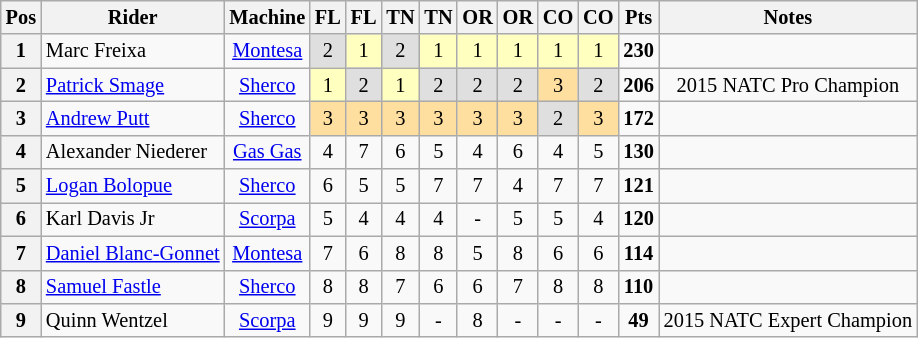<table class="wikitable" style="font-size: 85%; text-align:center">
<tr valign="top">
<th valign="middle">Pos</th>
<th valign="middle">Rider</th>
<th valign="middle">Machine</th>
<th>FL<br></th>
<th>FL<br></th>
<th>TN<br></th>
<th>TN<br></th>
<th>OR<br></th>
<th>OR<br></th>
<th>CO<br></th>
<th>CO<br></th>
<th valign="middle">Pts</th>
<th>Notes</th>
</tr>
<tr>
<th>1</th>
<td align="left"> Marc Freixa</td>
<td><a href='#'>Montesa</a></td>
<td style="background:#dfdfdf;">2</td>
<td style="background:#ffffbf;">1</td>
<td style="background:#dfdfdf;">2</td>
<td style="background:#ffffbf;">1</td>
<td style="background:#ffffbf;">1</td>
<td style="background:#ffffbf;">1</td>
<td style="background:#ffffbf;">1</td>
<td style="background:#ffffbf;">1</td>
<td><strong>230</strong></td>
<td></td>
</tr>
<tr>
<th>2</th>
<td align="left"> <a href='#'>Patrick Smage</a></td>
<td><a href='#'>Sherco</a></td>
<td style="background:#ffffbf;">1</td>
<td style="background:#dfdfdf;">2</td>
<td style="background:#ffffbf;">1</td>
<td style="background:#dfdfdf;">2</td>
<td style="background:#dfdfdf;">2</td>
<td style="background:#dfdfdf;">2</td>
<td style="background:#ffdf9f;">3</td>
<td style="background:#dfdfdf;">2</td>
<td><strong>206</strong></td>
<td>2015 NATC Pro Champion </td>
</tr>
<tr>
<th>3</th>
<td align="left"> <a href='#'>Andrew Putt</a></td>
<td><a href='#'>Sherco</a></td>
<td style="background:#ffdf9f;">3</td>
<td style="background:#ffdf9f;">3</td>
<td style="background:#ffdf9f;">3</td>
<td style="background:#ffdf9f;">3</td>
<td style="background:#ffdf9f;">3</td>
<td style="background:#ffdf9f;">3</td>
<td style="background:#dfdfdf;">2</td>
<td style="background:#ffdf9f;">3</td>
<td><strong>172</strong></td>
<td></td>
</tr>
<tr>
<th>4</th>
<td align="left"> Alexander Niederer</td>
<td><a href='#'>Gas Gas</a></td>
<td>4</td>
<td>7</td>
<td>6</td>
<td>5</td>
<td>4</td>
<td>6</td>
<td>4</td>
<td>5</td>
<td><strong>130</strong></td>
<td></td>
</tr>
<tr>
<th>5</th>
<td align="left"> <a href='#'>Logan Bolopue</a></td>
<td><a href='#'>Sherco</a></td>
<td>6</td>
<td>5</td>
<td>5</td>
<td>7</td>
<td>7</td>
<td>4</td>
<td>7</td>
<td>7</td>
<td><strong>121</strong></td>
<td></td>
</tr>
<tr>
<th>6</th>
<td align="left"> Karl Davis Jr</td>
<td><a href='#'>Scorpa</a></td>
<td>5</td>
<td>4</td>
<td>4</td>
<td>4</td>
<td>-</td>
<td>5</td>
<td>5</td>
<td>4</td>
<td><strong>120</strong></td>
<td></td>
</tr>
<tr>
<th>7</th>
<td align="left"> <a href='#'>Daniel Blanc-Gonnet</a></td>
<td><a href='#'>Montesa</a></td>
<td>7</td>
<td>6</td>
<td>8</td>
<td>8</td>
<td>5</td>
<td>8</td>
<td>6</td>
<td>6</td>
<td><strong>114</strong></td>
<td></td>
</tr>
<tr>
<th>8</th>
<td align="left"> <a href='#'>Samuel Fastle</a></td>
<td><a href='#'>Sherco</a></td>
<td>8</td>
<td>8</td>
<td>7</td>
<td>6</td>
<td>6</td>
<td>7</td>
<td>8</td>
<td>8</td>
<td><strong>110</strong></td>
<td></td>
</tr>
<tr>
<th>9</th>
<td align="left"> Quinn Wentzel</td>
<td><a href='#'>Scorpa</a></td>
<td>9</td>
<td>9</td>
<td>9</td>
<td>-</td>
<td>8</td>
<td>-</td>
<td>-</td>
<td>-</td>
<td><strong>49</strong></td>
<td>2015 NATC Expert Champion </td>
</tr>
</table>
